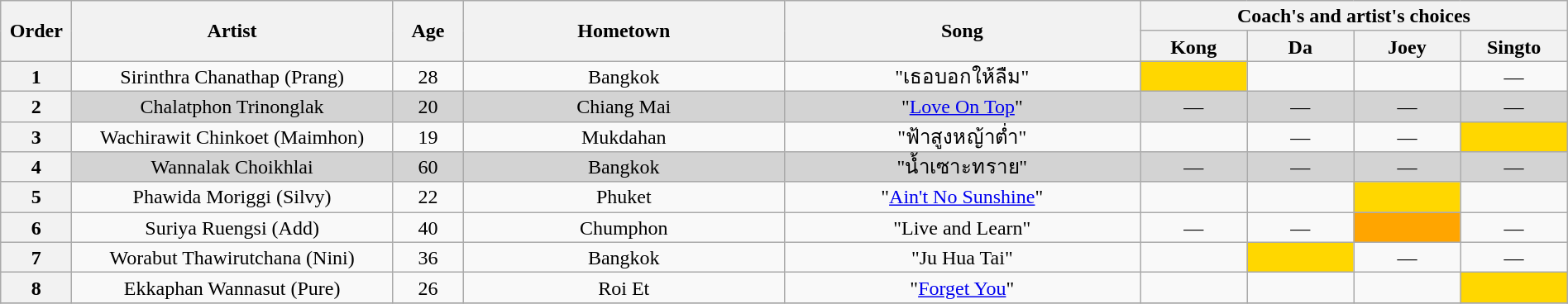<table class="wikitable" style="text-align:center; line-height:17px; width:100%;">
<tr>
<th scope="col" rowspan="2" style="width:04%;">Order</th>
<th scope="col" rowspan="2" style="width:18%;">Artist</th>
<th scope="col" rowspan="2" style="width:04%;">Age</th>
<th scope="col" rowspan="2" style="width:18%;">Hometown</th>
<th scope="col" rowspan="2" style="width:20%;">Song</th>
<th scope="col" colspan="4" style="width:24%;">Coach's and artist's choices</th>
</tr>
<tr>
<th style="width:06%;">Kong</th>
<th style="width:06%;">Da</th>
<th style="width:06%;">Joey</th>
<th style="width:06%;">Singto</th>
</tr>
<tr>
<th>1</th>
<td>Sirinthra Chanathap (Prang)</td>
<td>28</td>
<td>Bangkok</td>
<td>"เธอบอกให้ลืม"</td>
<td style = "background:gold;text-align:center;"></td>
<td style = "text-align:center;"></td>
<td style = "text-align:center;"></td>
<td>—</td>
</tr>
<tr bgcolor=lightgrey>
<th>2</th>
<td>Chalatphon Trinonglak</td>
<td>20</td>
<td>Chiang Mai</td>
<td>"<a href='#'>Love On Top</a>"</td>
<td>—</td>
<td>—</td>
<td>—</td>
<td>—</td>
</tr>
<tr>
<th>3</th>
<td>Wachirawit Chinkoet (Maimhon)</td>
<td>19</td>
<td>Mukdahan</td>
<td>"ฟ้าสูงหญ้าต่ำ"</td>
<td style = "text-align:center;"></td>
<td>—</td>
<td>—</td>
<td style = "background:gold;text-align:center;"></td>
</tr>
<tr bgcolor=lightgrey>
<th>4</th>
<td>Wannalak Choikhlai</td>
<td>60</td>
<td>Bangkok</td>
<td>"น้ำเซาะทราย"</td>
<td>—</td>
<td>—</td>
<td>—</td>
<td>—</td>
</tr>
<tr>
<th>5</th>
<td>Phawida Moriggi (Silvy)</td>
<td>22</td>
<td>Phuket</td>
<td>"<a href='#'>Ain't No Sunshine</a>"</td>
<td style = "text-align:center;"></td>
<td style = "text-align:center;"></td>
<td style = "background:gold;text-align:center;"></td>
<td style = "text-align:center;"></td>
</tr>
<tr>
<th>6</th>
<td>Suriya Ruengsi (Add)</td>
<td>40</td>
<td>Chumphon</td>
<td>"Live and Learn"</td>
<td>—</td>
<td>—</td>
<td style = "background:orange;text-align:center;"></td>
<td>—</td>
</tr>
<tr>
<th>7</th>
<td>Worabut Thawirutchana (Nini)</td>
<td>36</td>
<td>Bangkok</td>
<td>"Ju Hua Tai"</td>
<td style = "text-align:center;"></td>
<td style = "background:gold;text-align:center;"></td>
<td>—</td>
<td>—</td>
</tr>
<tr>
<th>8</th>
<td>Ekkaphan Wannasut (Pure)</td>
<td>26</td>
<td>Roi Et</td>
<td>"<a href='#'>Forget You</a>"</td>
<td style = "text-align:center;"></td>
<td style = "text-align:center;"></td>
<td style = "text-align:center;"></td>
<td style = "background:gold;text-align:center;"></td>
</tr>
<tr>
</tr>
</table>
